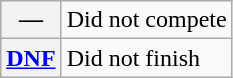<table class="wikitable">
<tr>
<th scope="row">—</th>
<td>Did not compete</td>
</tr>
<tr>
<th scope="row"><a href='#'>DNF</a></th>
<td>Did not finish</td>
</tr>
</table>
